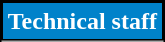<table class="wikitable">
<tr>
<th style="background-color:#0082CA; color:#FFFFFF; border:2px solid #000000;" scope="col" colspan="2">Technical staff</th>
</tr>
<tr>
</tr>
</table>
